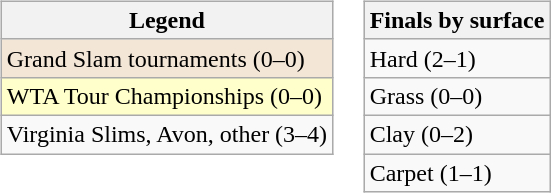<table>
<tr valign=top>
<td><br><table class="wikitable sortable mw-collapsible mw-collapsed">
<tr>
<th>Legend</th>
</tr>
<tr>
<td bgcolor=#f3e6d7>Grand Slam tournaments (0–0)</td>
</tr>
<tr>
<td bgcolor=#ffffcc>WTA Tour Championships (0–0)</td>
</tr>
<tr>
<td>Virginia Slims, Avon, other (3–4)</td>
</tr>
</table>
</td>
<td><br><table class="wikitable sortable mw-collapsible mw-collapsed">
<tr>
<th>Finals by surface</th>
</tr>
<tr>
<td>Hard (2–1)</td>
</tr>
<tr>
<td>Grass (0–0)</td>
</tr>
<tr>
<td>Clay (0–2)</td>
</tr>
<tr>
<td>Carpet (1–1)</td>
</tr>
</table>
</td>
</tr>
</table>
